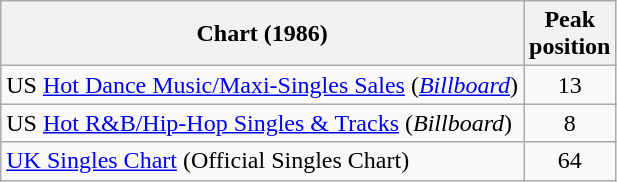<table Class = "wikitable sortable">
<tr>
<th>Chart (1986)</th>
<th>Peak<br>position</th>
</tr>
<tr>
<td>US <a href='#'>Hot Dance Music/Maxi-Singles Sales</a> (<em><a href='#'>Billboard</a></em>)</td>
<td align=center>13</td>
</tr>
<tr>
<td>US <a href='#'>Hot R&B/Hip-Hop Singles & Tracks</a> (<em>Billboard</em>)</td>
<td align=center>8</td>
</tr>
<tr>
<td><a href='#'>UK Singles Chart</a> (Official Singles Chart)</td>
<td align=center>64</td>
</tr>
</table>
